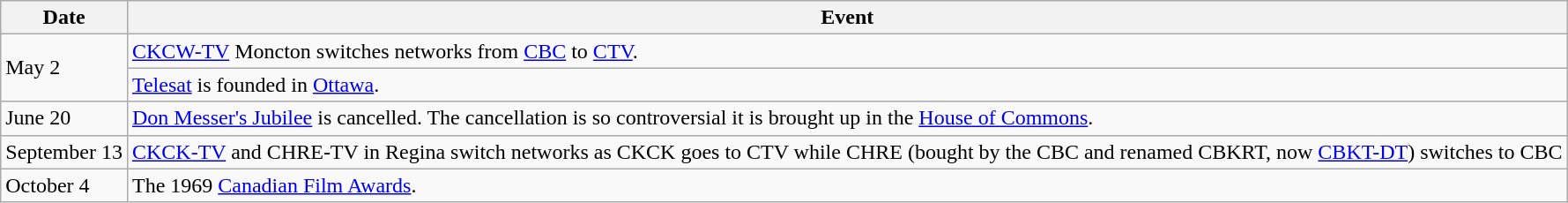<table class="wikitable">
<tr>
<th>Date</th>
<th>Event</th>
</tr>
<tr>
<td rowspan="2">May 2</td>
<td><a href='#'>CKCW-TV</a> Moncton switches networks from <a href='#'>CBC</a> to <a href='#'>CTV</a>.</td>
</tr>
<tr>
<td><a href='#'>Telesat</a> is founded in <a href='#'>Ottawa</a>.</td>
</tr>
<tr>
<td>June 20</td>
<td><a href='#'>Don Messer's Jubilee</a> is cancelled. The cancellation is so controversial it is brought up in the <a href='#'>House of Commons</a>.</td>
</tr>
<tr>
<td>September 13</td>
<td><a href='#'>CKCK-TV</a> and CHRE-TV in Regina switch networks as CKCK goes to CTV while CHRE (bought by the CBC and renamed CBKRT, now <a href='#'>CBKT-DT</a>) switches to CBC</td>
</tr>
<tr>
<td>October 4</td>
<td>The 1969 <a href='#'>Canadian Film Awards</a>.</td>
</tr>
</table>
